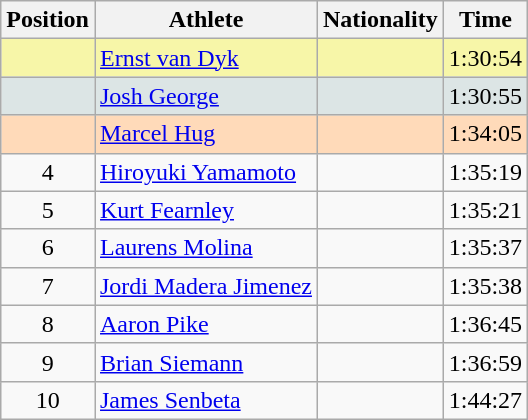<table class="wikitable sortable">
<tr>
<th>Position</th>
<th>Athlete</th>
<th>Nationality</th>
<th>Time</th>
</tr>
<tr bgcolor="#F7F6A8">
<td align=center></td>
<td><a href='#'>Ernst van Dyk</a></td>
<td></td>
<td>1:30:54</td>
</tr>
<tr bgcolor="#DCE5E5">
<td align=center></td>
<td><a href='#'>Josh George</a></td>
<td></td>
<td>1:30:55</td>
</tr>
<tr bgcolor="#FFDAB9">
<td align=center></td>
<td><a href='#'>Marcel Hug</a></td>
<td></td>
<td>1:34:05</td>
</tr>
<tr>
<td align=center>4</td>
<td><a href='#'>Hiroyuki Yamamoto</a></td>
<td></td>
<td>1:35:19</td>
</tr>
<tr>
<td align=center>5</td>
<td><a href='#'>Kurt Fearnley</a></td>
<td></td>
<td>1:35:21</td>
</tr>
<tr>
<td align=center>6</td>
<td><a href='#'>Laurens Molina</a></td>
<td></td>
<td>1:35:37</td>
</tr>
<tr>
<td align=center>7</td>
<td><a href='#'>Jordi Madera Jimenez</a></td>
<td></td>
<td>1:35:38</td>
</tr>
<tr>
<td align=center>8</td>
<td><a href='#'>Aaron Pike</a></td>
<td></td>
<td>1:36:45</td>
</tr>
<tr>
<td align=center>9</td>
<td><a href='#'>Brian Siemann</a></td>
<td></td>
<td>1:36:59</td>
</tr>
<tr>
<td align=center>10</td>
<td><a href='#'>James Senbeta</a></td>
<td></td>
<td>1:44:27</td>
</tr>
</table>
